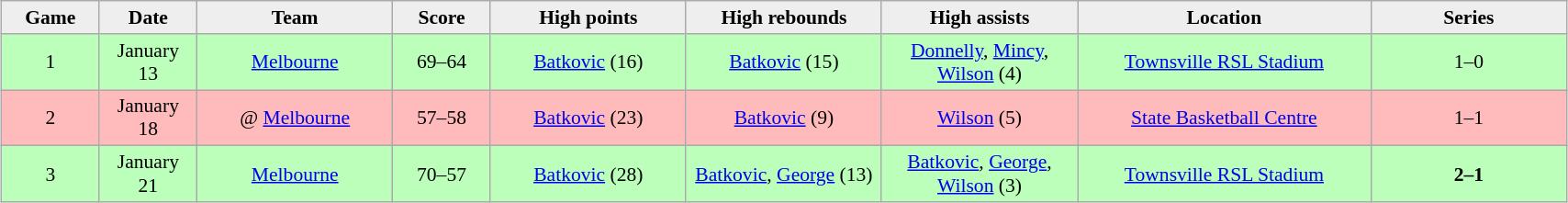<table class="wikitable" style="font-size:90%; text-align: center; width: 90%; margin:1em auto;">
<tr>
<th style="background:#eee; width: 5%;">Game</th>
<th style="background:#eee; width: 5%;">Date</th>
<th style="background:#eee; width: 10%;">Team</th>
<th style="background:#eee; width: 5%;">Score</th>
<th style="background:#eee; width: 10%;">High points</th>
<th style="background:#eee; width: 10%;">High rebounds</th>
<th style="background:#eee; width: 10%;">High assists</th>
<th style="background:#eee; width: 15%;">Location</th>
<th style="background:#eee; width: 10%;">Series</th>
</tr>
<tr style= "background:#bfb;">
<td>1</td>
<td>January <br> 13</td>
<td><a href='#'>Melbourne</a></td>
<td>69–64</td>
<td><a href='#'>Batkovic</a> (16)</td>
<td><a href='#'>Batkovic</a> (15)</td>
<td><a href='#'>Donnelly</a>, <a href='#'>Mincy</a>,<br> <a href='#'>Wilson</a> (4)</td>
<td><a href='#'>Townsville RSL Stadium</a></td>
<td>1–0</td>
</tr>
<tr style= "background:#fbb;">
<td>2</td>
<td>January <br> 18</td>
<td>@ <a href='#'>Melbourne</a></td>
<td>57–58</td>
<td><a href='#'>Batkovic</a> (23)</td>
<td><a href='#'>Batkovic</a> (9)</td>
<td><a href='#'>Wilson</a> (5)</td>
<td><a href='#'>State Basketball Centre</a></td>
<td>1–1</td>
</tr>
<tr style= "background:#bfb;">
<td>3</td>
<td>January <br> 21</td>
<td><a href='#'>Melbourne</a></td>
<td>70–57</td>
<td><a href='#'>Batkovic</a> (28)</td>
<td><a href='#'>Batkovic</a>, <a href='#'>George</a> (13)</td>
<td><a href='#'>Batkovic</a>, <a href='#'>George</a>,<br> <a href='#'>Wilson</a> (3)</td>
<td><a href='#'>Townsville RSL Stadium</a></td>
<td><strong>2–1</strong></td>
</tr>
</table>
